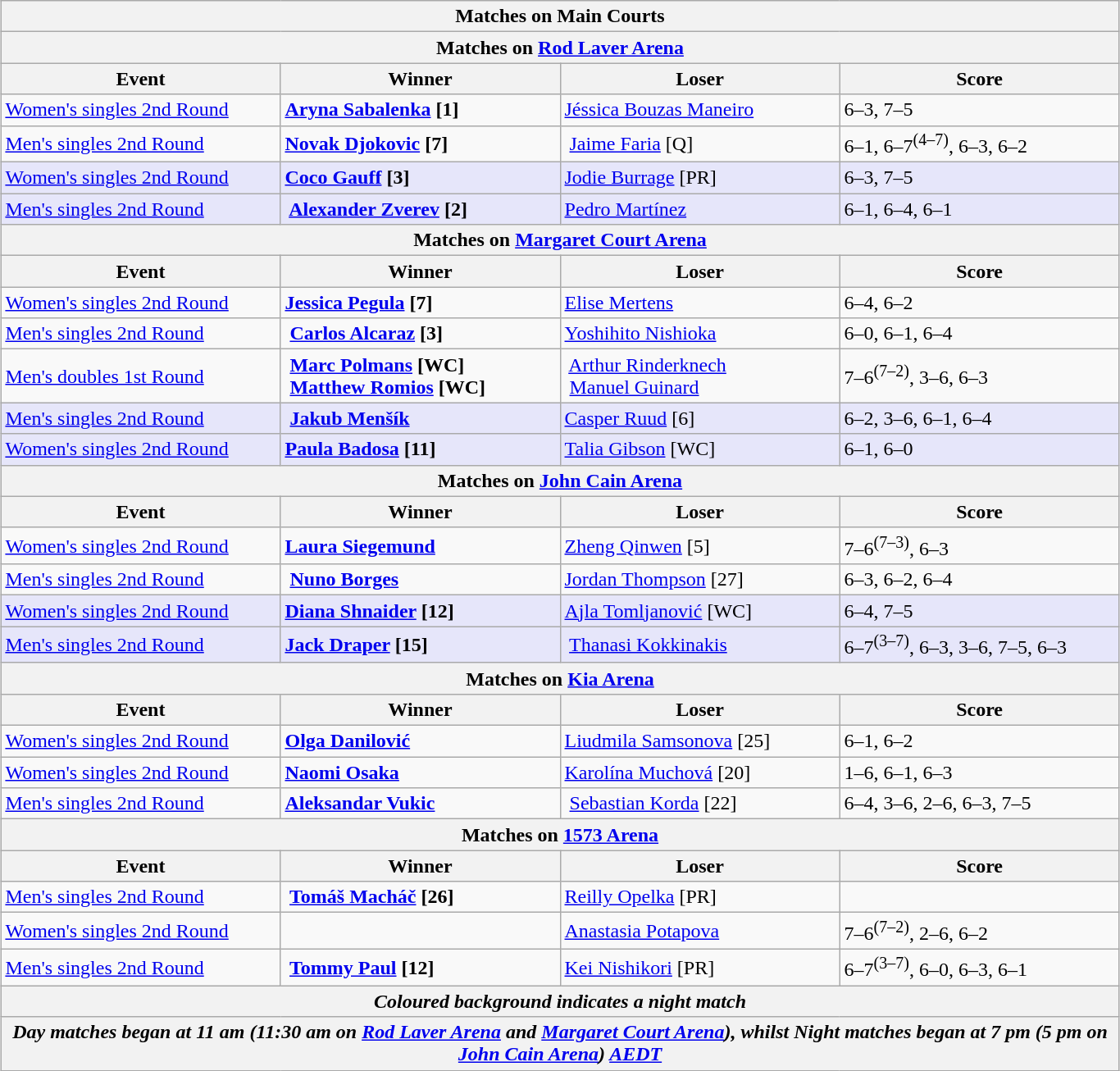<table class="wikitable collapsible uncollapsed" style="margin:auto;">
<tr>
<th colspan=4><strong>Matches on Main Courts</strong></th>
</tr>
<tr>
<th colspan=4><strong>Matches on <a href='#'>Rod Laver Arena</a></strong></th>
</tr>
<tr>
<th style="width:220px;">Event</th>
<th style="width:220px;">Winner</th>
<th style="width:220px;">Loser</th>
<th style="width:220px;">Score</th>
</tr>
<tr>
<td><a href='#'>Women's singles 2nd Round</a></td>
<td><strong> <a href='#'>Aryna Sabalenka</a> [1]</strong></td>
<td> <a href='#'>Jéssica Bouzas Maneiro</a></td>
<td>6–3, 7–5</td>
</tr>
<tr>
<td><a href='#'>Men's singles 2nd Round</a></td>
<td><strong> <a href='#'>Novak Djokovic</a> [7]</strong></td>
<td> <a href='#'>Jaime Faria</a> [Q]</td>
<td>6–1, 6–7<sup>(4–7)</sup>, 6–3, 6–2</td>
</tr>
<tr bgcolor=lavender>
<td><a href='#'>Women's singles 2nd Round</a></td>
<td><strong> <a href='#'>Coco Gauff</a> [3]</strong></td>
<td> <a href='#'>Jodie Burrage</a> [PR]</td>
<td>6–3, 7–5</td>
</tr>
<tr bgcolor=lavender>
<td><a href='#'>Men's singles 2nd Round</a></td>
<td><strong> <a href='#'>Alexander Zverev</a> [2]</strong></td>
<td> <a href='#'>Pedro Martínez</a></td>
<td>6–1, 6–4, 6–1</td>
</tr>
<tr>
<th colspan=4><strong>Matches on <a href='#'>Margaret Court Arena</a></strong></th>
</tr>
<tr>
<th style="width:220px;">Event</th>
<th style="width:220px;">Winner</th>
<th style="width:220px;">Loser</th>
<th style="width:220px;">Score</th>
</tr>
<tr>
<td><a href='#'>Women's singles 2nd Round</a></td>
<td><strong> <a href='#'>Jessica Pegula</a> [7]</strong></td>
<td> <a href='#'>Elise Mertens</a></td>
<td>6–4, 6–2</td>
</tr>
<tr>
<td><a href='#'>Men's singles 2nd Round</a></td>
<td><strong> <a href='#'>Carlos Alcaraz</a> [3]</strong></td>
<td> <a href='#'>Yoshihito Nishioka</a></td>
<td>6–0, 6–1, 6–4</td>
</tr>
<tr>
<td><a href='#'>Men's doubles 1st Round</a></td>
<td><strong> <a href='#'>Marc Polmans</a> [WC]</strong> <br> <strong> <a href='#'>Matthew Romios</a> [WC]</strong></td>
<td> <a href='#'>Arthur Rinderknech</a> <br>  <a href='#'>Manuel Guinard</a></td>
<td>7–6<sup>(7–2)</sup>, 3–6, 6–3</td>
</tr>
<tr bgcolor=lavender>
<td><a href='#'>Men's singles 2nd Round</a></td>
<td><strong> <a href='#'>Jakub Menšík</a></strong></td>
<td> <a href='#'>Casper Ruud</a> [6]</td>
<td>6–2, 3–6, 6–1, 6–4</td>
</tr>
<tr bgcolor=lavender>
<td><a href='#'>Women's singles 2nd Round</a></td>
<td><strong> <a href='#'>Paula Badosa</a> [11]</strong></td>
<td> <a href='#'>Talia Gibson</a> [WC]</td>
<td>6–1, 6–0</td>
</tr>
<tr>
<th colspan=4><strong>Matches on <a href='#'>John Cain Arena</a></strong></th>
</tr>
<tr>
<th style="width:220px;">Event</th>
<th style="width:220px;">Winner</th>
<th style="width:220px;">Loser</th>
<th style="width:220px;">Score</th>
</tr>
<tr>
<td><a href='#'>Women's singles 2nd Round</a></td>
<td><strong> <a href='#'>Laura Siegemund</a></strong></td>
<td> <a href='#'>Zheng Qinwen</a> [5]</td>
<td>7–6<sup>(7–3)</sup>, 6–3</td>
</tr>
<tr>
<td><a href='#'>Men's singles 2nd Round</a></td>
<td><strong> <a href='#'>Nuno Borges</a></strong></td>
<td> <a href='#'>Jordan Thompson</a> [27]</td>
<td>6–3, 6–2, 6–4</td>
</tr>
<tr bgcolor=lavender>
<td><a href='#'>Women's singles 2nd Round</a></td>
<td><strong> <a href='#'>Diana Shnaider</a> [12]</strong></td>
<td> <a href='#'>Ajla Tomljanović</a> [WC]</td>
<td>6–4, 7–5</td>
</tr>
<tr bgcolor=lavender>
<td><a href='#'>Men's singles 2nd Round</a></td>
<td><strong> <a href='#'>Jack Draper</a> [15]</strong></td>
<td> <a href='#'>Thanasi Kokkinakis</a></td>
<td>6–7<sup>(3–7)</sup>, 6–3, 3–6, 7–5, 6–3</td>
</tr>
<tr>
<th colspan=4><strong>Matches on <a href='#'>Kia Arena</a></strong></th>
</tr>
<tr>
<th style="width:220px;">Event</th>
<th style="width:220px;">Winner</th>
<th style="width:220px;">Loser</th>
<th style="width:220px;">Score</th>
</tr>
<tr>
<td><a href='#'>Women's singles 2nd Round</a></td>
<td><strong> <a href='#'>Olga Danilović</a></strong></td>
<td> <a href='#'>Liudmila Samsonova</a> [25]</td>
<td>6–1, 6–2</td>
</tr>
<tr>
<td><a href='#'>Women's singles 2nd Round</a></td>
<td><strong> <a href='#'>Naomi Osaka</a></strong></td>
<td> <a href='#'>Karolína Muchová</a> [20]</td>
<td>1–6, 6–1, 6–3</td>
</tr>
<tr>
<td><a href='#'>Men's singles 2nd Round</a></td>
<td><strong> <a href='#'>Aleksandar Vukic</a></strong></td>
<td> <a href='#'>Sebastian Korda</a> [22]</td>
<td>6–4, 3–6, 2–6, 6–3, 7–5</td>
</tr>
<tr>
<th colspan=4><strong>Matches on <a href='#'>1573 Arena</a></strong></th>
</tr>
<tr>
<th style="width:220px;">Event</th>
<th style="width:220px;">Winner</th>
<th style="width:220px;">Loser</th>
<th style="width:220px;">Score</th>
</tr>
<tr>
<td><a href='#'>Men's singles 2nd Round</a></td>
<td><strong> <a href='#'>Tomáš Macháč</a> [26]</strong></td>
<td> <a href='#'>Reilly Opelka</a> [PR]</td>
<td></td>
</tr>
<tr>
<td><a href='#'>Women's singles 2nd Round</a></td>
<td><strong></strong></td>
<td> <a href='#'>Anastasia Potapova</a></td>
<td>7–6<sup>(7–2)</sup>, 2–6, 6–2</td>
</tr>
<tr>
<td><a href='#'>Men's singles 2nd Round</a></td>
<td><strong> <a href='#'>Tommy Paul</a> [12]</strong></td>
<td> <a href='#'>Kei Nishikori</a> [PR]</td>
<td>6–7<sup>(3–7)</sup>, 6–0, 6–3, 6–1</td>
</tr>
<tr>
<th colspan=4><em>Coloured background indicates a night match</em></th>
</tr>
<tr>
<th colspan=4><em>Day matches began at 11 am (11:30 am on <a href='#'>Rod Laver Arena</a> and <a href='#'>Margaret Court Arena</a>), whilst Night matches began at 7 pm (5 pm on <a href='#'>John Cain Arena</a>) <a href='#'>AEDT</a></em></th>
</tr>
</table>
